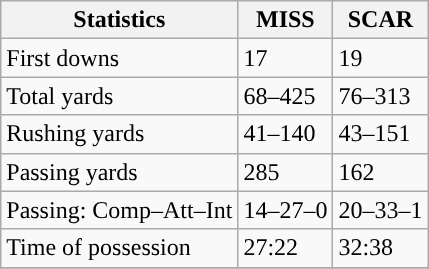<table class="wikitable" style="float: left;">
<tr>
<th>Statistics</th>
<th>MISS</th>
<th>SCAR</th>
</tr>
<tr>
<td>First downs</td>
<td>17</td>
<td>19</td>
</tr>
<tr>
<td>Total yards</td>
<td>68–425</td>
<td>76–313</td>
</tr>
<tr>
<td>Rushing yards</td>
<td>41–140</td>
<td>43–151</td>
</tr>
<tr>
<td>Passing yards</td>
<td>285</td>
<td>162</td>
</tr>
<tr>
<td>Passing: Comp–Att–Int</td>
<td>14–27–0</td>
<td>20–33–1</td>
</tr>
<tr>
<td>Time of possession</td>
<td>27:22</td>
<td>32:38</td>
</tr>
<tr>
</tr>
</table>
